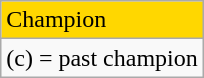<table class="wikitable">
<tr style="background:gold">
<td>Champion</td>
</tr>
<tr>
<td>(c) = past champion</td>
</tr>
</table>
